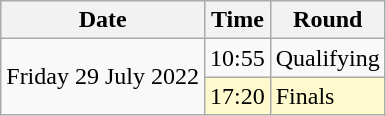<table class="wikitable">
<tr>
<th>Date</th>
<th>Time</th>
<th>Round</th>
</tr>
<tr>
<td rowspan=2>Friday 29 July 2022</td>
<td>10:55</td>
<td>Qualifying</td>
</tr>
<tr>
<td style=background:lemonchiffon>17:20</td>
<td style=background:lemonchiffon>Finals</td>
</tr>
</table>
